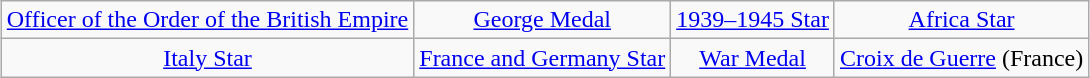<table class="wikitable" style="margin:1em auto; text-align:center;">
<tr>
<td><a href='#'>Officer of the Order of the British Empire</a></td>
<td><a href='#'>George Medal</a></td>
<td><a href='#'>1939–1945 Star</a></td>
<td><a href='#'>Africa Star</a></td>
</tr>
<tr>
<td><a href='#'>Italy Star</a></td>
<td><a href='#'>France and Germany Star</a></td>
<td><a href='#'>War Medal</a></td>
<td><a href='#'>Croix de Guerre</a> (France)</td>
</tr>
</table>
